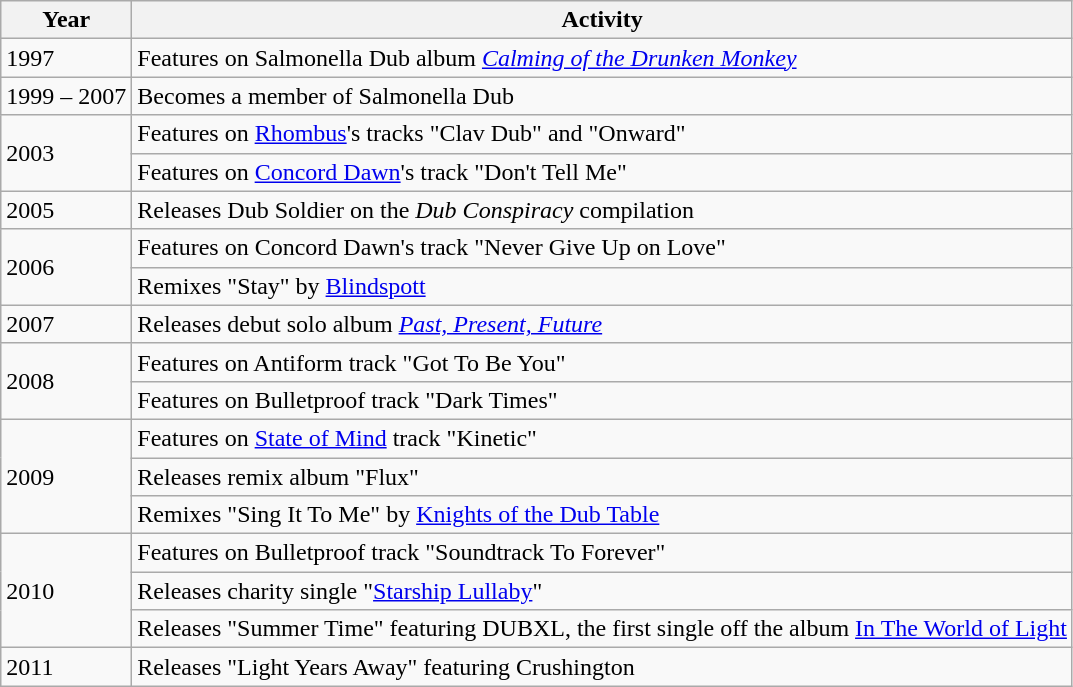<table class="wikitable" border="1">
<tr>
<th>Year</th>
<th>Activity</th>
</tr>
<tr>
<td>1997</td>
<td>Features on Salmonella Dub album <em><a href='#'>Calming of the Drunken Monkey</a></em></td>
</tr>
<tr>
<td>1999 – 2007</td>
<td>Becomes a member of Salmonella Dub</td>
</tr>
<tr>
<td rowspan="2">2003</td>
<td>Features on <a href='#'>Rhombus</a>'s tracks "Clav Dub" and "Onward"</td>
</tr>
<tr>
<td>Features on <a href='#'>Concord Dawn</a>'s track "Don't Tell Me"</td>
</tr>
<tr>
<td>2005</td>
<td>Releases Dub Soldier on the <em>Dub Conspiracy</em> compilation</td>
</tr>
<tr>
<td rowspan="2">2006</td>
<td>Features on Concord Dawn's track "Never Give Up on Love"</td>
</tr>
<tr>
<td>Remixes "Stay" by <a href='#'>Blindspott</a></td>
</tr>
<tr>
<td>2007</td>
<td>Releases debut solo album <em><a href='#'>Past, Present, Future</a></em></td>
</tr>
<tr>
<td rowspan="2">2008</td>
<td>Features on Antiform track "Got To Be You"</td>
</tr>
<tr>
<td>Features on Bulletproof track "Dark Times"</td>
</tr>
<tr>
<td rowspan="3">2009</td>
<td>Features on <a href='#'>State of Mind</a> track "Kinetic"</td>
</tr>
<tr>
<td>Releases remix album "Flux"</td>
</tr>
<tr>
<td>Remixes "Sing It To Me" by <a href='#'>Knights of the Dub Table</a></td>
</tr>
<tr>
<td rowspan="3">2010</td>
<td>Features on Bulletproof track "Soundtrack To Forever"</td>
</tr>
<tr>
<td>Releases charity single "<a href='#'>Starship Lullaby</a>"</td>
</tr>
<tr>
<td>Releases "Summer Time" featuring DUBXL, the first single off the album <a href='#'>In The World of Light</a></td>
</tr>
<tr>
<td>2011</td>
<td>Releases "Light Years Away" featuring Crushington</td>
</tr>
</table>
